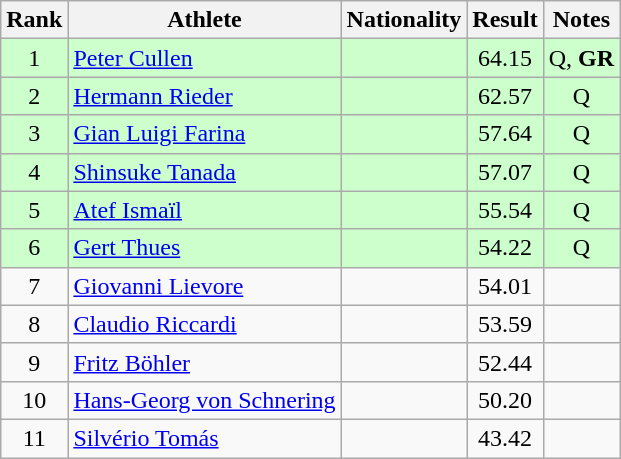<table class="wikitable sortable" style="text-align:center">
<tr>
<th>Rank</th>
<th>Athlete</th>
<th>Nationality</th>
<th>Result</th>
<th>Notes</th>
</tr>
<tr bgcolor=ccffcc>
<td>1</td>
<td align=left><a href='#'>Peter Cullen</a></td>
<td align=left></td>
<td>64.15</td>
<td>Q, <strong>GR</strong></td>
</tr>
<tr bgcolor=ccffcc>
<td>2</td>
<td align=left><a href='#'>Hermann Rieder</a></td>
<td align=left></td>
<td>62.57</td>
<td>Q</td>
</tr>
<tr bgcolor=ccffcc>
<td>3</td>
<td align=left><a href='#'>Gian Luigi Farina</a></td>
<td align=left></td>
<td>57.64</td>
<td>Q</td>
</tr>
<tr bgcolor=ccffcc>
<td>4</td>
<td align=left><a href='#'>Shinsuke Tanada</a></td>
<td align=left></td>
<td>57.07</td>
<td>Q</td>
</tr>
<tr bgcolor=ccffcc>
<td>5</td>
<td align=left><a href='#'>Atef Ismaïl</a></td>
<td align=left></td>
<td>55.54</td>
<td>Q</td>
</tr>
<tr bgcolor=ccffcc>
<td>6</td>
<td align=left><a href='#'>Gert Thues</a></td>
<td align=left></td>
<td>54.22</td>
<td>Q</td>
</tr>
<tr>
<td>7</td>
<td align=left><a href='#'>Giovanni Lievore</a></td>
<td align=left></td>
<td>54.01</td>
<td></td>
</tr>
<tr>
<td>8</td>
<td align=left><a href='#'>Claudio Riccardi</a></td>
<td align=left></td>
<td>53.59</td>
<td></td>
</tr>
<tr>
<td>9</td>
<td align=left><a href='#'>Fritz Böhler</a></td>
<td align=left></td>
<td>52.44</td>
<td></td>
</tr>
<tr>
<td>10</td>
<td align=left><a href='#'>Hans-Georg von Schnering</a></td>
<td align=left></td>
<td>50.20</td>
<td></td>
</tr>
<tr>
<td>11</td>
<td align=left><a href='#'>Silvério Tomás</a></td>
<td align=left></td>
<td>43.42</td>
<td></td>
</tr>
</table>
